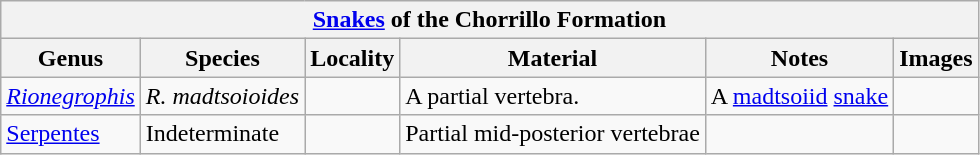<table class="wikitable" align="center">
<tr>
<th colspan="7" align="center"><a href='#'>Snakes</a> of the Chorrillo Formation</th>
</tr>
<tr>
<th>Genus</th>
<th>Species</th>
<th>Locality</th>
<th>Material</th>
<th>Notes</th>
<th>Images</th>
</tr>
<tr>
<td><em><a href='#'>Rionegrophis</a></em></td>
<td><em>R. madtsoioides</em></td>
<td></td>
<td>A partial vertebra.</td>
<td>A <a href='#'>madtsoiid</a> <a href='#'>snake</a></td>
<td></td>
</tr>
<tr>
<td><a href='#'>Serpentes</a></td>
<td>Indeterminate</td>
<td></td>
<td>Partial mid-posterior vertebrae</td>
<td></td>
<td></td>
</tr>
</table>
